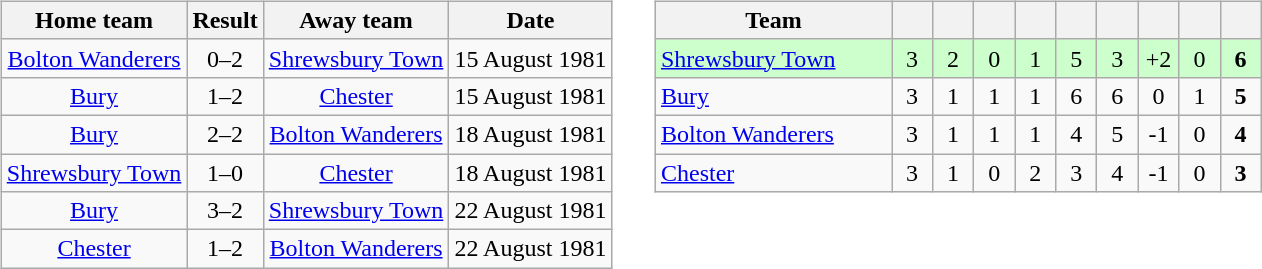<table>
<tr>
<td valign="top"><br><table class="wikitable" style="text-align: center">
<tr>
<th>Home team</th>
<th>Result</th>
<th>Away team</th>
<th>Date</th>
</tr>
<tr>
<td><a href='#'>Bolton Wanderers</a></td>
<td>0–2</td>
<td><a href='#'>Shrewsbury Town</a></td>
<td>15 August 1981</td>
</tr>
<tr>
<td><a href='#'>Bury</a></td>
<td>1–2</td>
<td><a href='#'>Chester</a></td>
<td>15 August 1981</td>
</tr>
<tr>
<td><a href='#'>Bury</a></td>
<td>2–2</td>
<td><a href='#'>Bolton Wanderers</a></td>
<td>18 August 1981</td>
</tr>
<tr>
<td><a href='#'>Shrewsbury Town</a></td>
<td>1–0</td>
<td><a href='#'>Chester</a></td>
<td>18 August 1981</td>
</tr>
<tr>
<td><a href='#'>Bury</a></td>
<td>3–2</td>
<td><a href='#'>Shrewsbury Town</a></td>
<td>22 August 1981</td>
</tr>
<tr>
<td><a href='#'>Chester</a></td>
<td>1–2</td>
<td><a href='#'>Bolton Wanderers</a></td>
<td>22 August 1981</td>
</tr>
</table>
</td>
<td width="1"> </td>
<td valign="top"><br><table class="wikitable" style="text-align:center">
<tr>
<th width=150>Team</th>
<th width=20></th>
<th width=20></th>
<th width=20></th>
<th width=20></th>
<th width=20></th>
<th width=20></th>
<th width=20></th>
<th width=20></th>
<th width=20></th>
</tr>
<tr bgcolor="#ccffcc">
<td align="left"><a href='#'>Shrewsbury Town</a></td>
<td>3</td>
<td>2</td>
<td>0</td>
<td>1</td>
<td>5</td>
<td>3</td>
<td>+2</td>
<td>0</td>
<td><strong>6</strong></td>
</tr>
<tr>
<td align="left"><a href='#'>Bury</a></td>
<td>3</td>
<td>1</td>
<td>1</td>
<td>1</td>
<td>6</td>
<td>6</td>
<td>0</td>
<td>1</td>
<td><strong>5</strong></td>
</tr>
<tr>
<td align="left"><a href='#'>Bolton Wanderers</a></td>
<td>3</td>
<td>1</td>
<td>1</td>
<td>1</td>
<td>4</td>
<td>5</td>
<td>-1</td>
<td>0</td>
<td><strong>4</strong></td>
</tr>
<tr>
<td align="left"><a href='#'>Chester</a></td>
<td>3</td>
<td>1</td>
<td>0</td>
<td>2</td>
<td>3</td>
<td>4</td>
<td>-1</td>
<td>0</td>
<td><strong>3</strong></td>
</tr>
</table>
</td>
</tr>
</table>
